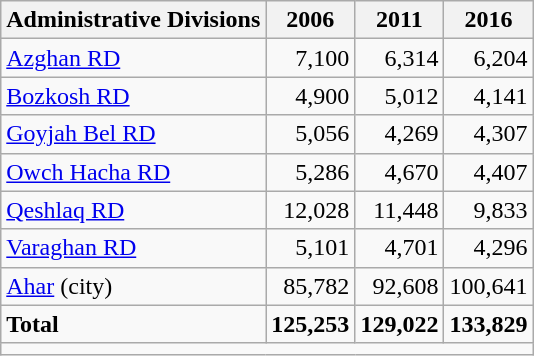<table class="wikitable">
<tr>
<th>Administrative Divisions</th>
<th>2006</th>
<th>2011</th>
<th>2016</th>
</tr>
<tr>
<td><a href='#'>Azghan RD</a></td>
<td style="text-align: right;">7,100</td>
<td style="text-align: right;">6,314</td>
<td style="text-align: right;">6,204</td>
</tr>
<tr>
<td><a href='#'>Bozkosh RD</a></td>
<td style="text-align: right;">4,900</td>
<td style="text-align: right;">5,012</td>
<td style="text-align: right;">4,141</td>
</tr>
<tr>
<td><a href='#'>Goyjah Bel RD</a></td>
<td style="text-align: right;">5,056</td>
<td style="text-align: right;">4,269</td>
<td style="text-align: right;">4,307</td>
</tr>
<tr>
<td><a href='#'>Owch Hacha RD</a></td>
<td style="text-align: right;">5,286</td>
<td style="text-align: right;">4,670</td>
<td style="text-align: right;">4,407</td>
</tr>
<tr>
<td><a href='#'>Qeshlaq RD</a></td>
<td style="text-align: right;">12,028</td>
<td style="text-align: right;">11,448</td>
<td style="text-align: right;">9,833</td>
</tr>
<tr>
<td><a href='#'>Varaghan RD</a></td>
<td style="text-align: right;">5,101</td>
<td style="text-align: right;">4,701</td>
<td style="text-align: right;">4,296</td>
</tr>
<tr>
<td><a href='#'>Ahar</a> (city)</td>
<td style="text-align: right;">85,782</td>
<td style="text-align: right;">92,608</td>
<td style="text-align: right;">100,641</td>
</tr>
<tr>
<td><strong>Total</strong></td>
<td style="text-align: right;"><strong>125,253</strong></td>
<td style="text-align: right;"><strong>129,022</strong></td>
<td style="text-align: right;"><strong>133,829</strong></td>
</tr>
<tr>
<td colspan=4></td>
</tr>
</table>
